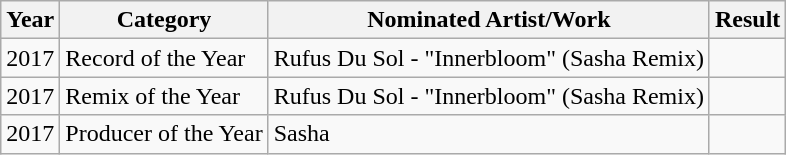<table class="wikitable">
<tr>
<th>Year</th>
<th>Category</th>
<th>Nominated Artist/Work</th>
<th>Result</th>
</tr>
<tr>
<td>2017</td>
<td>Record of the Year</td>
<td>Rufus Du Sol - "Innerbloom" (Sasha Remix)</td>
<td></td>
</tr>
<tr>
<td>2017</td>
<td>Remix of the Year</td>
<td>Rufus Du Sol - "Innerbloom" (Sasha Remix)</td>
<td></td>
</tr>
<tr>
<td>2017</td>
<td>Producer of the Year</td>
<td>Sasha</td>
<td></td>
</tr>
</table>
